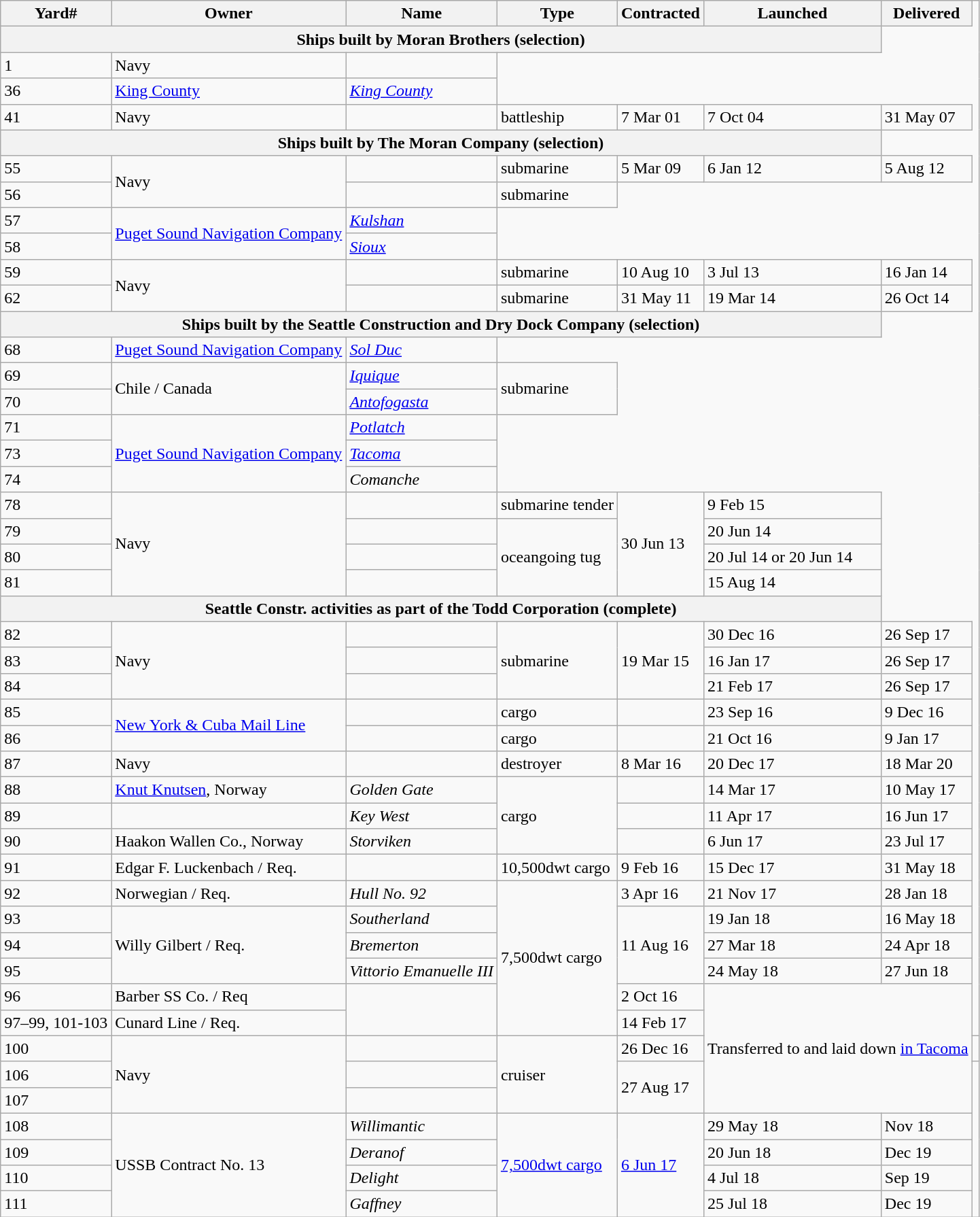<table class=wikitable>
<tr>
<th>Yard#</th>
<th>Owner</th>
<th>Name</th>
<th>Type</th>
<th>Contracted</th>
<th>Launched</th>
<th>Delivered</th>
</tr>
<tr>
<th colspan=6>Ships built by Moran Brothers (selection)</th>
</tr>
<tr>
<td>1</td>
<td>Navy</td>
<td></td>
</tr>
<tr>
<td>36</td>
<td><a href='#'>King County</a></td>
<td><em><a href='#'>King County</a></em></td>
</tr>
<tr>
<td>41</td>
<td>Navy</td>
<td></td>
<td>battleship</td>
<td>7 Mar 01</td>
<td>7 Oct 04</td>
<td>31 May 07</td>
</tr>
<tr>
<th colspan=6>Ships built by The Moran Company (selection)</th>
</tr>
<tr>
<td>55</td>
<td rowspan=2>Navy</td>
<td></td>
<td>submarine</td>
<td>5 Mar 09</td>
<td>6 Jan 12</td>
<td>5 Aug 12</td>
</tr>
<tr>
<td>56</td>
<td></td>
<td>submarine</td>
</tr>
<tr>
<td>57</td>
<td rowspan=2><a href='#'>Puget Sound Navigation Company</a></td>
<td><em><a href='#'>Kulshan</a></em></td>
</tr>
<tr>
<td>58</td>
<td><em><a href='#'>Sioux</a></em></td>
</tr>
<tr>
<td>59</td>
<td rowspan=2>Navy</td>
<td></td>
<td>submarine</td>
<td>10 Aug 10</td>
<td>3 Jul 13</td>
<td>16 Jan 14</td>
</tr>
<tr>
<td>62</td>
<td></td>
<td>submarine</td>
<td>31 May 11</td>
<td>19 Mar 14</td>
<td>26 Oct 14</td>
</tr>
<tr>
<th colspan=6>Ships built by the Seattle Construction and Dry Dock Company (selection)</th>
</tr>
<tr>
<td>68</td>
<td><a href='#'>Puget Sound Navigation Company</a></td>
<td><em><a href='#'>Sol Duc</a></em></td>
</tr>
<tr>
<td>69</td>
<td rowspan=2>Chile / Canada</td>
<td><em><a href='#'>Iquique</a></em></td>
<td rowspan=2>submarine</td>
</tr>
<tr>
<td>70</td>
<td><em><a href='#'>Antofogasta</a></em></td>
</tr>
<tr>
<td>71</td>
<td rowspan=3><a href='#'>Puget Sound Navigation Company</a></td>
<td><em><a href='#'>Potlatch</a></em></td>
</tr>
<tr>
<td>73</td>
<td><em><a href='#'>Tacoma</a></em></td>
</tr>
<tr>
<td>74</td>
<td><em>Comanche</em></td>
</tr>
<tr>
<td>78</td>
<td rowspan=4>Navy</td>
<td></td>
<td>submarine tender</td>
<td rowspan=4>30 Jun 13</td>
<td>9 Feb 15</td>
</tr>
<tr>
<td>79</td>
<td></td>
<td rowspan=3>oceangoing tug</td>
<td>20 Jun 14</td>
</tr>
<tr>
<td>80</td>
<td></td>
<td>20 Jul 14 or 20 Jun 14</td>
</tr>
<tr>
<td>81</td>
<td></td>
<td>15 Aug 14</td>
</tr>
<tr>
<th colspan=6>Seattle Constr. activities as part of the Todd Corporation (complete)</th>
</tr>
<tr>
<td>82</td>
<td rowspan=3>Navy</td>
<td></td>
<td rowspan=3>submarine</td>
<td rowspan=3>19 Mar 15 </td>
<td>30 Dec 16</td>
<td>26 Sep 17</td>
</tr>
<tr>
<td>83</td>
<td></td>
<td>16 Jan 17</td>
<td>26 Sep 17</td>
</tr>
<tr>
<td>84</td>
<td></td>
<td>21 Feb 17</td>
<td>26 Sep 17</td>
</tr>
<tr>
<td>85</td>
<td rowspan=2><a href='#'>New York & Cuba Mail Line</a></td>
<td></td>
<td>cargo</td>
<td></td>
<td>23 Sep 16</td>
<td>9 Dec 16</td>
</tr>
<tr>
<td>86</td>
<td></td>
<td>cargo</td>
<td></td>
<td>21 Oct 16</td>
<td>9 Jan 17</td>
</tr>
<tr>
<td>87</td>
<td>Navy</td>
<td></td>
<td>destroyer</td>
<td>8 Mar 16</td>
<td>20 Dec 17</td>
<td>18 Mar 20</td>
</tr>
<tr>
<td>88</td>
<td><a href='#'>Knut Knutsen</a>, Norway</td>
<td><em>Golden Gate</em></td>
<td rowspan=3>cargo</td>
<td></td>
<td>14 Mar 17</td>
<td>10 May 17</td>
</tr>
<tr>
<td>89</td>
<td></td>
<td><em>Key West</em></td>
<td></td>
<td>11 Apr 17</td>
<td>16 Jun 17</td>
</tr>
<tr>
<td>90</td>
<td>Haakon Wallen Co., Norway</td>
<td><em>Storviken</em></td>
<td></td>
<td>6 Jun 17</td>
<td>23 Jul 17</td>
</tr>
<tr>
<td> 91</td>
<td>Edgar F. Luckenbach / Req.</td>
<td></td>
<td>10,500dwt cargo</td>
<td>9 Feb 16</td>
<td>15 Dec 17</td>
<td>31 May 18</td>
</tr>
<tr>
<td>92</td>
<td>Norwegian / Req.</td>
<td><em>Hull No. 92</em></td>
<td rowspan=6>7,500dwt cargo</td>
<td>3 Apr 16</td>
<td>21 Nov 17</td>
<td>28 Jan 18</td>
</tr>
<tr>
<td>93</td>
<td rowspan=3>Willy Gilbert / Req.</td>
<td><em>Southerland</em></td>
<td rowspan=3>11 Aug 16</td>
<td>19 Jan 18</td>
<td>16 May 18</td>
</tr>
<tr>
<td>94</td>
<td><em>Bremerton</em></td>
<td>27 Mar 18</td>
<td>24 Apr 18</td>
</tr>
<tr>
<td>95</td>
<td><em>Vittorio Emanuelle III</em></td>
<td>24 May 18</td>
<td>27 Jun 18</td>
</tr>
<tr>
<td>96</td>
<td>Barber SS Co. / Req</td>
<td rowspan=2></td>
<td>2 Oct 16</td>
<td rowspan=5 colspan=2>Transferred to and laid down <a href='#'>in Tacoma</a></td>
</tr>
<tr>
<td>97–99, 101-103</td>
<td>Cunard Line / Req.</td>
<td>14 Feb 17</td>
</tr>
<tr>
<td>100</td>
<td rowspan=3>Navy</td>
<td></td>
<td rowspan=3>cruiser</td>
<td>26 Dec 16</td>
<td></td>
</tr>
<tr>
<td>106</td>
<td></td>
<td rowspan=2>27 Aug 17</td>
</tr>
<tr>
<td>107</td>
<td></td>
</tr>
<tr>
<td>108</td>
<td rowspan=4>USSB Contract No. 13</td>
<td><em>Willimantic</em></td>
<td rowspan=4><a href='#'>7,500dwt cargo</a></td>
<td rowspan=4><a href='#'>6 Jun 17</a></td>
<td>29 May 18</td>
<td>Nov 18</td>
</tr>
<tr>
<td>109</td>
<td><em>Deranof</em></td>
<td>20 Jun 18</td>
<td>Dec 19</td>
</tr>
<tr>
<td>110</td>
<td><em>Delight</em></td>
<td>4 Jul 18</td>
<td>Sep 19</td>
</tr>
<tr>
<td>111</td>
<td><em>Gaffney</em></td>
<td>25 Jul 18</td>
<td>Dec 19</td>
</tr>
</table>
